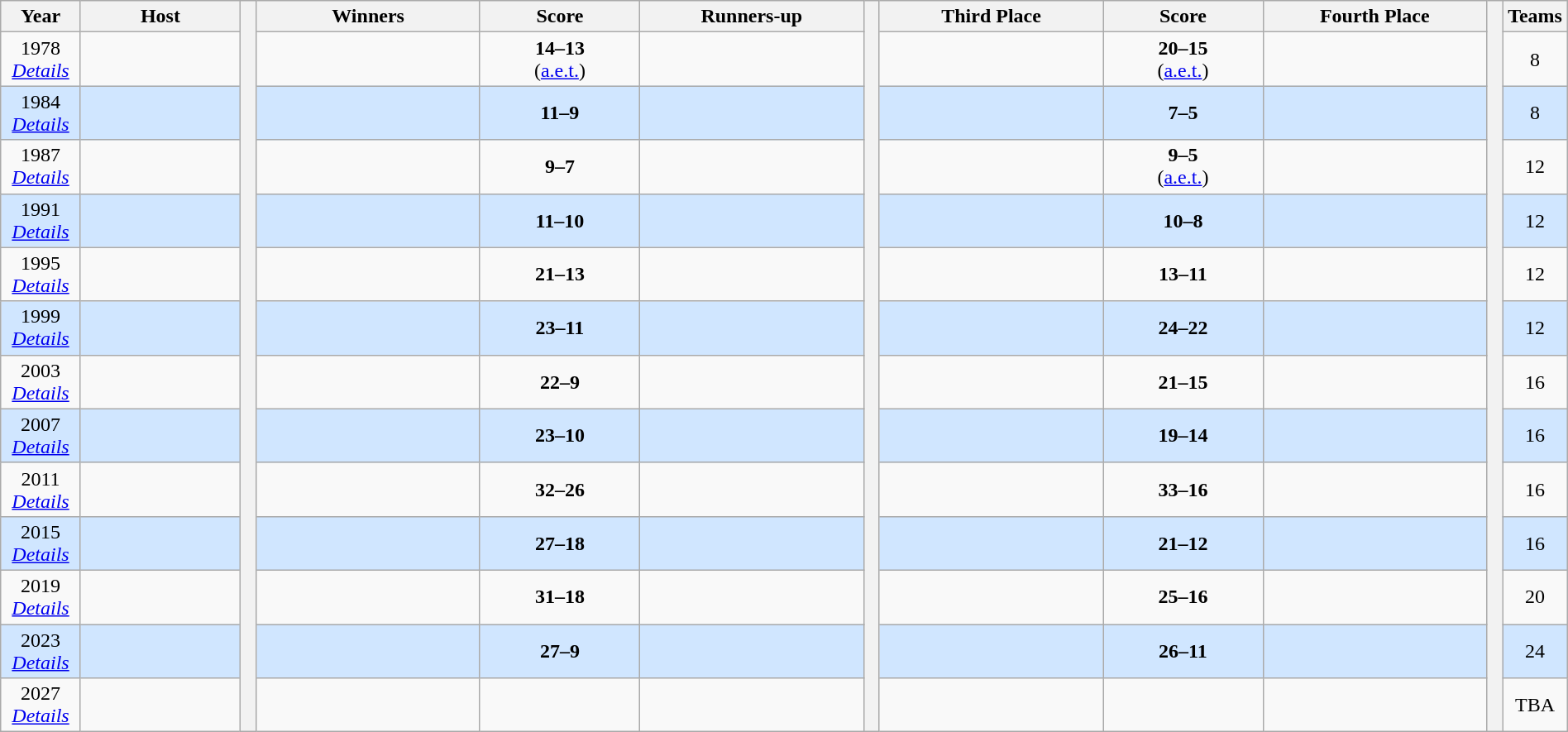<table class="wikitable" style="text-align:center; width:100%">
<tr>
<th width=5%>Year</th>
<th width=10%>Host</th>
<th width=1% rowspan=20 bgcolor=ffffff></th>
<th width=14%>Winners</th>
<th width=10%>Score</th>
<th width=14%>Runners-up</th>
<th width=1% rowspan=20 bgcolor=ffffff></th>
<th width=14%>Third Place</th>
<th width=10%>Score</th>
<th width=14%>Fourth Place</th>
<th width=1% rowspan=20 bgcolor=ffffff></th>
<th width=4%>Teams</th>
</tr>
<tr>
<td>1978 <br> <em><a href='#'>Details</a></em></td>
<td></td>
<td><strong></strong></td>
<td><strong>14–13</strong><br>(<a href='#'>a.e.t.</a>)</td>
<td></td>
<td></td>
<td><strong>20–15</strong><br>(<a href='#'>a.e.t.</a>)</td>
<td></td>
<td>8</td>
</tr>
<tr style="background: #D0E6FF;">
<td>1984 <br> <em><a href='#'>Details</a></em></td>
<td></td>
<td><strong></strong></td>
<td><strong>11–9</strong></td>
<td></td>
<td></td>
<td><strong>7–5</strong></td>
<td></td>
<td>8</td>
</tr>
<tr>
<td>1987 <br> <em><a href='#'>Details</a></em></td>
<td></td>
<td><strong></strong></td>
<td><strong>9–7</strong></td>
<td></td>
<td></td>
<td><strong>9–5</strong><br>(<a href='#'>a.e.t.</a>)</td>
<td></td>
<td>12</td>
</tr>
<tr style="background: #D0E6FF;">
<td>1991 <br> <em><a href='#'>Details</a></em></td>
<td></td>
<td><strong></strong></td>
<td><strong>11–10</strong></td>
<td></td>
<td></td>
<td><strong>10–8</strong></td>
<td></td>
<td>12</td>
</tr>
<tr>
<td>1995 <br> <em><a href='#'>Details</a></em></td>
<td></td>
<td><strong></strong></td>
<td><strong>21–13</strong></td>
<td></td>
<td></td>
<td><strong>13–11</strong></td>
<td></td>
<td>12</td>
</tr>
<tr style="background: #D0E6FF;">
<td>1999 <br> <em><a href='#'>Details</a></em></td>
<td></td>
<td><strong></strong></td>
<td><strong>23–11</strong></td>
<td></td>
<td></td>
<td><strong>24–22</strong></td>
<td></td>
<td>12</td>
</tr>
<tr>
<td>2003 <br> <em><a href='#'>Details</a></em></td>
<td></td>
<td><strong></strong></td>
<td><strong>22–9</strong></td>
<td></td>
<td></td>
<td><strong>21–15</strong></td>
<td></td>
<td>16</td>
</tr>
<tr style="background: #D0E6FF;">
<td>2007 <br> <em><a href='#'>Details</a></em></td>
<td></td>
<td><strong></strong></td>
<td><strong>23–10</strong></td>
<td></td>
<td></td>
<td><strong>19–14</strong></td>
<td></td>
<td>16</td>
</tr>
<tr>
<td>2011 <br> <em><a href='#'>Details</a></em></td>
<td></td>
<td><strong></strong></td>
<td><strong>32–26</strong></td>
<td></td>
<td></td>
<td><strong>33–16</strong></td>
<td></td>
<td>16</td>
</tr>
<tr style="background: #D0E6FF;">
<td>2015 <br> <em><a href='#'>Details</a></em></td>
<td></td>
<td><strong></strong></td>
<td><strong>27–18</strong></td>
<td></td>
<td></td>
<td><strong>21–12</strong></td>
<td></td>
<td>16</td>
</tr>
<tr>
<td>2019 <br> <em><a href='#'>Details</a></em></td>
<td></td>
<td><strong></strong></td>
<td><strong>31–18</strong></td>
<td></td>
<td></td>
<td><strong>25–16</strong></td>
<td></td>
<td>20</td>
</tr>
<tr style="background: #D0E6FF;">
<td>2023 <br> <em><a href='#'>Details</a></em></td>
<td></td>
<td><strong></strong></td>
<td><strong>27–9</strong></td>
<td></td>
<td></td>
<td><strong>26–11</strong></td>
<td></td>
<td>24</td>
</tr>
<tr>
<td>2027 <br> <em><a href='#'>Details</a></em></td>
<td></td>
<td></td>
<td></td>
<td></td>
<td></td>
<td></td>
<td></td>
<td>TBA</td>
</tr>
</table>
